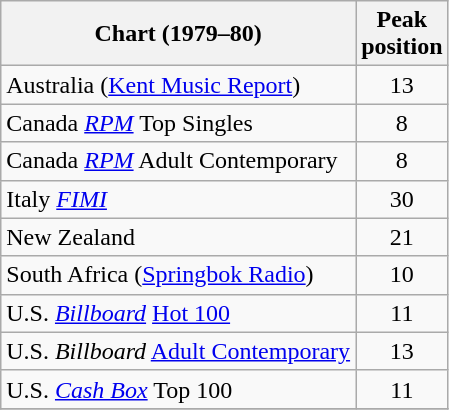<table class="wikitable sortable">
<tr>
<th align="left">Chart (1979–80)</th>
<th align="left">Peak<br>position</th>
</tr>
<tr>
<td>Australia (<a href='#'>Kent Music Report</a>)</td>
<td style="text-align:center;">13</td>
</tr>
<tr>
<td>Canada <em><a href='#'>RPM</a></em> Top Singles</td>
<td style="text-align:center;">8</td>
</tr>
<tr>
<td>Canada <em><a href='#'>RPM</a></em> Adult Contemporary</td>
<td style="text-align:center;">8</td>
</tr>
<tr>
<td>Italy <em><a href='#'>FIMI</a></em></td>
<td style="text-align:center;">30</td>
</tr>
<tr>
<td>New Zealand</td>
<td style="text-align:center;">21</td>
</tr>
<tr>
<td>South Africa (<a href='#'>Springbok Radio</a>)</td>
<td align="center">10</td>
</tr>
<tr>
<td>U.S. <em><a href='#'>Billboard</a></em> <a href='#'>Hot 100</a></td>
<td style="text-align:center;">11</td>
</tr>
<tr>
<td>U.S. <em>Billboard</em> <a href='#'>Adult Contemporary</a></td>
<td style="text-align:center;">13</td>
</tr>
<tr>
<td>U.S. <em><a href='#'>Cash Box</a></em> Top 100</td>
<td style="text-align:center;">11</td>
</tr>
<tr>
</tr>
</table>
